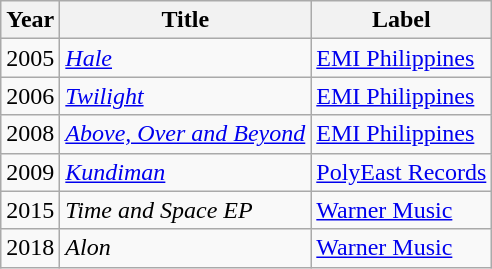<table class="wikitable">
<tr>
<th>Year</th>
<th>Title</th>
<th>Label</th>
</tr>
<tr>
<td>2005</td>
<td><em><a href='#'>Hale</a></em></td>
<td><a href='#'>EMI Philippines</a></td>
</tr>
<tr>
<td>2006</td>
<td><em><a href='#'>Twilight</a></em></td>
<td><a href='#'>EMI Philippines</a></td>
</tr>
<tr>
<td>2008</td>
<td><em><a href='#'>Above, Over and Beyond</a></em></td>
<td><a href='#'>EMI Philippines</a></td>
</tr>
<tr>
<td>2009</td>
<td><em><a href='#'>Kundiman</a></em></td>
<td><a href='#'>PolyEast Records</a></td>
</tr>
<tr>
<td>2015</td>
<td><em>Time and Space EP</em></td>
<td><a href='#'>Warner Music</a></td>
</tr>
<tr>
<td>2018</td>
<td><em>Alon</em></td>
<td><a href='#'>Warner Music</a></td>
</tr>
</table>
